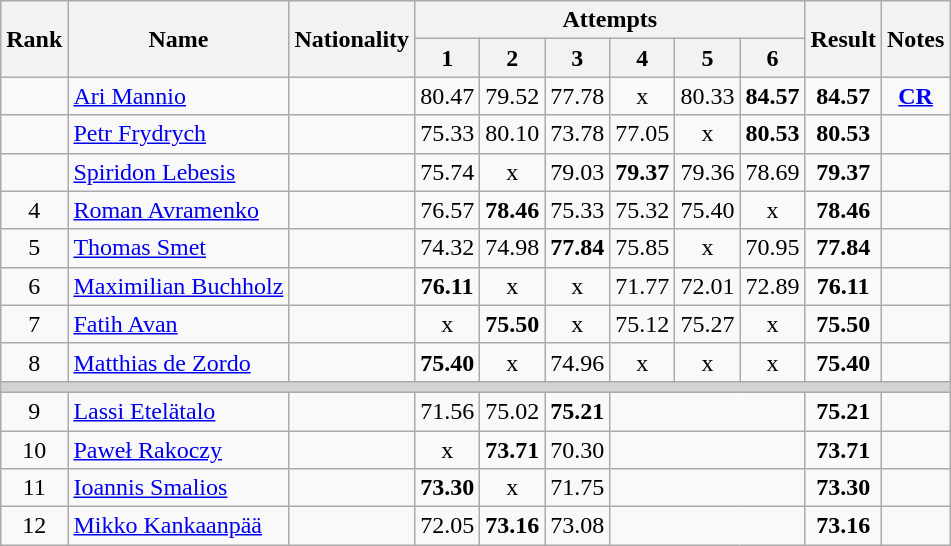<table class="wikitable sortable" style="text-align:center">
<tr>
<th rowspan=2>Rank</th>
<th rowspan=2>Name</th>
<th rowspan=2>Nationality</th>
<th colspan=6>Attempts</th>
<th rowspan=2>Result</th>
<th rowspan=2>Notes</th>
</tr>
<tr>
<th>1</th>
<th>2</th>
<th>3</th>
<th>4</th>
<th>5</th>
<th>6</th>
</tr>
<tr>
<td></td>
<td align=left><a href='#'>Ari Mannio</a></td>
<td align=left></td>
<td>80.47</td>
<td>79.52</td>
<td>77.78</td>
<td>x</td>
<td>80.33</td>
<td><strong>84.57</strong></td>
<td><strong>84.57</strong></td>
<td><strong><a href='#'>CR</a></strong></td>
</tr>
<tr>
<td></td>
<td align=left><a href='#'>Petr Frydrych</a></td>
<td align=left></td>
<td>75.33</td>
<td>80.10</td>
<td>73.78</td>
<td>77.05</td>
<td>x</td>
<td><strong>80.53</strong></td>
<td><strong>80.53</strong></td>
<td></td>
</tr>
<tr>
<td></td>
<td align=left><a href='#'>Spiridon Lebesis</a></td>
<td align=left></td>
<td>75.74</td>
<td>x</td>
<td>79.03</td>
<td><strong>79.37</strong></td>
<td>79.36</td>
<td>78.69</td>
<td><strong>79.37</strong></td>
<td></td>
</tr>
<tr>
<td>4</td>
<td align=left><a href='#'>Roman Avramenko</a></td>
<td align=left></td>
<td>76.57</td>
<td><strong>78.46</strong></td>
<td>75.33</td>
<td>75.32</td>
<td>75.40</td>
<td>x</td>
<td><strong>78.46</strong></td>
<td></td>
</tr>
<tr>
<td>5</td>
<td align=left><a href='#'>Thomas Smet</a></td>
<td align=left></td>
<td>74.32</td>
<td>74.98</td>
<td><strong>77.84</strong></td>
<td>75.85</td>
<td>x</td>
<td>70.95</td>
<td><strong>77.84</strong></td>
<td></td>
</tr>
<tr>
<td>6</td>
<td align=left><a href='#'>Maximilian Buchholz</a></td>
<td align=left></td>
<td><strong>76.11</strong></td>
<td>x</td>
<td>x</td>
<td>71.77</td>
<td>72.01</td>
<td>72.89</td>
<td><strong>76.11</strong></td>
<td></td>
</tr>
<tr>
<td>7</td>
<td align=left><a href='#'>Fatih Avan</a></td>
<td align=left></td>
<td>x</td>
<td><strong>75.50</strong></td>
<td>x</td>
<td>75.12</td>
<td>75.27</td>
<td>x</td>
<td><strong>75.50</strong></td>
<td></td>
</tr>
<tr>
<td>8</td>
<td align=left><a href='#'>Matthias de Zordo</a></td>
<td align=left></td>
<td><strong>75.40</strong></td>
<td>x</td>
<td>74.96</td>
<td>x</td>
<td>x</td>
<td>x</td>
<td><strong>75.40</strong></td>
<td></td>
</tr>
<tr>
<td colspan=11 bgcolor=lightgray></td>
</tr>
<tr>
<td>9</td>
<td align=left><a href='#'>Lassi Etelätalo</a></td>
<td align=left></td>
<td>71.56</td>
<td>75.02</td>
<td><strong>75.21</strong></td>
<td colspan=3></td>
<td><strong>75.21</strong></td>
<td></td>
</tr>
<tr>
<td>10</td>
<td align=left><a href='#'>Paweł Rakoczy</a></td>
<td align=left></td>
<td>x</td>
<td><strong>73.71</strong></td>
<td>70.30</td>
<td colspan=3></td>
<td><strong>73.71</strong></td>
<td></td>
</tr>
<tr>
<td>11</td>
<td align=left><a href='#'>Ioannis Smalios</a></td>
<td align=left></td>
<td><strong>73.30</strong></td>
<td>x</td>
<td>71.75</td>
<td colspan=3></td>
<td><strong>73.30</strong></td>
<td></td>
</tr>
<tr>
<td>12</td>
<td align=left><a href='#'>Mikko Kankaanpää</a></td>
<td align=left></td>
<td>72.05</td>
<td><strong>73.16</strong></td>
<td>73.08</td>
<td colspan=3></td>
<td><strong>73.16</strong></td>
<td></td>
</tr>
</table>
